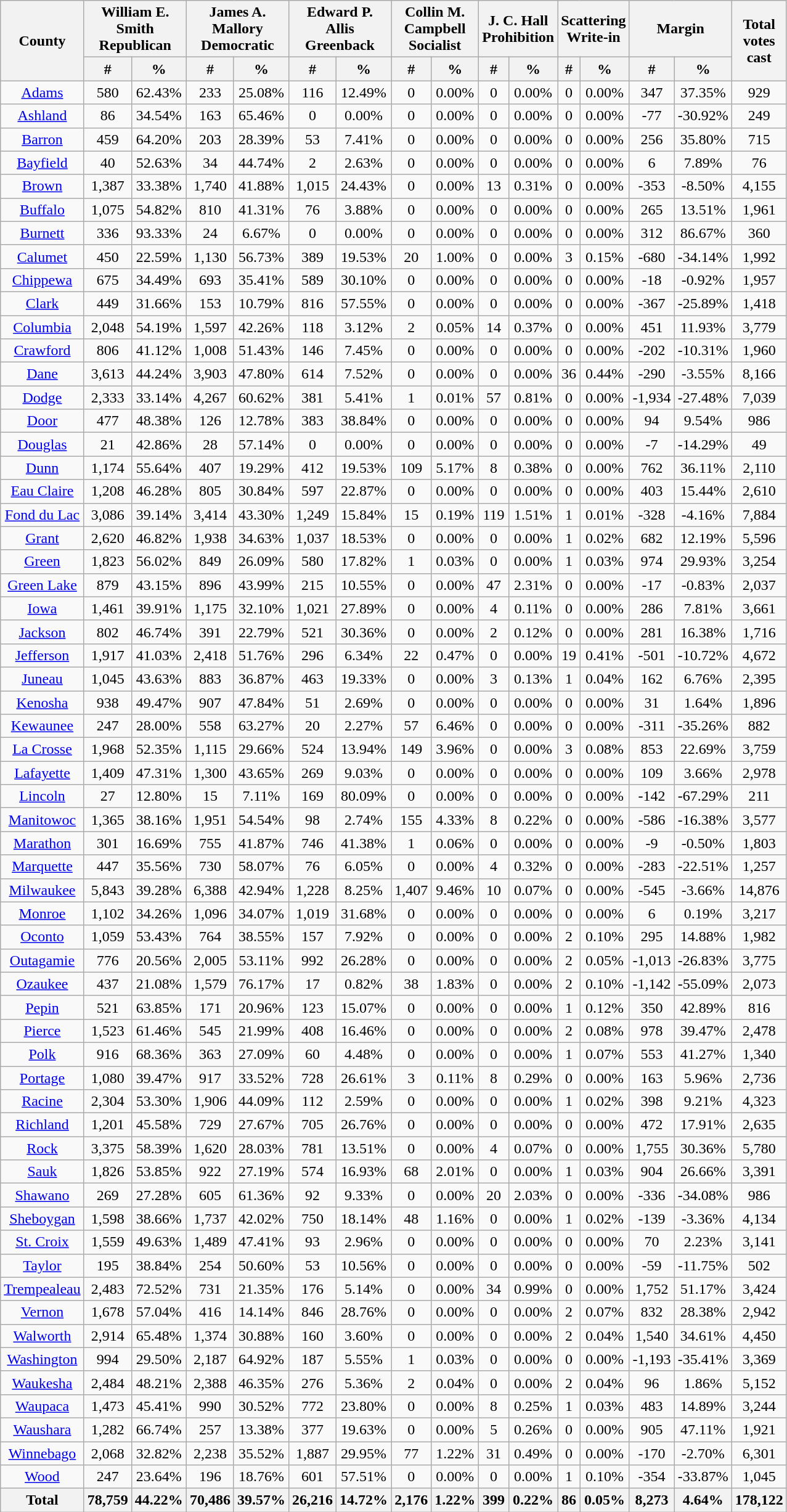<table width="65%" class="wikitable sortable" style="text-align:center">
<tr>
<th rowspan="2" style="text-align:center;">County</th>
<th colspan="2" style="text-align:center;">William E. Smith<br>Republican</th>
<th colspan="2" style="text-align:center;">James A. Mallory<br>Democratic</th>
<th colspan="2" style="text-align:center;">Edward P. Allis<br>Greenback</th>
<th colspan="2" style="text-align:center;">Collin M. Campbell<br>Socialist</th>
<th colspan="2" style="text-align:center;">J. C. Hall<br>Prohibition</th>
<th colspan="2" style="text-align:center;">Scattering<br>Write-in</th>
<th colspan="2" style="text-align:center;">Margin</th>
<th rowspan="2" style="text-align:center;">Total votes cast</th>
</tr>
<tr>
<th style="text-align:center;" data-sort-type="number">#</th>
<th style="text-align:center;" data-sort-type="number">%</th>
<th style="text-align:center;" data-sort-type="number">#</th>
<th style="text-align:center;" data-sort-type="number">%</th>
<th style="text-align:center;" data-sort-type="number">#</th>
<th style="text-align:center;" data-sort-type="number">%</th>
<th style="text-align:center;" data-sort-type="number">#</th>
<th style="text-align:center;" data-sort-type="number">%</th>
<th style="text-align:center;" data-sort-type="number">#</th>
<th style="text-align:center;" data-sort-type="number">%</th>
<th style="text-align:center;" data-sort-type="number">#</th>
<th style="text-align:center;" data-sort-type="number">%</th>
<th style="text-align:center;" data-sort-type="number">#</th>
<th style="text-align:center;" data-sort-type="number">%</th>
</tr>
<tr style="text-align:center;">
<td><a href='#'>Adams</a></td>
<td>580</td>
<td>62.43%</td>
<td>233</td>
<td>25.08%</td>
<td>116</td>
<td>12.49%</td>
<td>0</td>
<td>0.00%</td>
<td>0</td>
<td>0.00%</td>
<td>0</td>
<td>0.00%</td>
<td>347</td>
<td>37.35%</td>
<td>929</td>
</tr>
<tr style="text-align:center;">
<td><a href='#'>Ashland</a></td>
<td>86</td>
<td>34.54%</td>
<td>163</td>
<td>65.46%</td>
<td>0</td>
<td>0.00%</td>
<td>0</td>
<td>0.00%</td>
<td>0</td>
<td>0.00%</td>
<td>0</td>
<td>0.00%</td>
<td>-77</td>
<td>-30.92%</td>
<td>249</td>
</tr>
<tr style="text-align:center;">
<td><a href='#'>Barron</a></td>
<td>459</td>
<td>64.20%</td>
<td>203</td>
<td>28.39%</td>
<td>53</td>
<td>7.41%</td>
<td>0</td>
<td>0.00%</td>
<td>0</td>
<td>0.00%</td>
<td>0</td>
<td>0.00%</td>
<td>256</td>
<td>35.80%</td>
<td>715</td>
</tr>
<tr style="text-align:center;">
<td><a href='#'>Bayfield</a></td>
<td>40</td>
<td>52.63%</td>
<td>34</td>
<td>44.74%</td>
<td>2</td>
<td>2.63%</td>
<td>0</td>
<td>0.00%</td>
<td>0</td>
<td>0.00%</td>
<td>0</td>
<td>0.00%</td>
<td>6</td>
<td>7.89%</td>
<td>76</td>
</tr>
<tr style="text-align:center;">
<td><a href='#'>Brown</a></td>
<td>1,387</td>
<td>33.38%</td>
<td>1,740</td>
<td>41.88%</td>
<td>1,015</td>
<td>24.43%</td>
<td>0</td>
<td>0.00%</td>
<td>13</td>
<td>0.31%</td>
<td>0</td>
<td>0.00%</td>
<td>-353</td>
<td>-8.50%</td>
<td>4,155</td>
</tr>
<tr style="text-align:center;">
<td><a href='#'>Buffalo</a></td>
<td>1,075</td>
<td>54.82%</td>
<td>810</td>
<td>41.31%</td>
<td>76</td>
<td>3.88%</td>
<td>0</td>
<td>0.00%</td>
<td>0</td>
<td>0.00%</td>
<td>0</td>
<td>0.00%</td>
<td>265</td>
<td>13.51%</td>
<td>1,961</td>
</tr>
<tr style="text-align:center;">
<td><a href='#'>Burnett</a></td>
<td>336</td>
<td>93.33%</td>
<td>24</td>
<td>6.67%</td>
<td>0</td>
<td>0.00%</td>
<td>0</td>
<td>0.00%</td>
<td>0</td>
<td>0.00%</td>
<td>0</td>
<td>0.00%</td>
<td>312</td>
<td>86.67%</td>
<td>360</td>
</tr>
<tr style="text-align:center;">
<td><a href='#'>Calumet</a></td>
<td>450</td>
<td>22.59%</td>
<td>1,130</td>
<td>56.73%</td>
<td>389</td>
<td>19.53%</td>
<td>20</td>
<td>1.00%</td>
<td>0</td>
<td>0.00%</td>
<td>3</td>
<td>0.15%</td>
<td>-680</td>
<td>-34.14%</td>
<td>1,992</td>
</tr>
<tr style="text-align:center;">
<td><a href='#'>Chippewa</a></td>
<td>675</td>
<td>34.49%</td>
<td>693</td>
<td>35.41%</td>
<td>589</td>
<td>30.10%</td>
<td>0</td>
<td>0.00%</td>
<td>0</td>
<td>0.00%</td>
<td>0</td>
<td>0.00%</td>
<td>-18</td>
<td>-0.92%</td>
<td>1,957</td>
</tr>
<tr style="text-align:center;">
<td><a href='#'>Clark</a></td>
<td>449</td>
<td>31.66%</td>
<td>153</td>
<td>10.79%</td>
<td>816</td>
<td>57.55%</td>
<td>0</td>
<td>0.00%</td>
<td>0</td>
<td>0.00%</td>
<td>0</td>
<td>0.00%</td>
<td>-367</td>
<td>-25.89%</td>
<td>1,418</td>
</tr>
<tr style="text-align:center;">
<td><a href='#'>Columbia</a></td>
<td>2,048</td>
<td>54.19%</td>
<td>1,597</td>
<td>42.26%</td>
<td>118</td>
<td>3.12%</td>
<td>2</td>
<td>0.05%</td>
<td>14</td>
<td>0.37%</td>
<td>0</td>
<td>0.00%</td>
<td>451</td>
<td>11.93%</td>
<td>3,779</td>
</tr>
<tr style="text-align:center;">
<td><a href='#'>Crawford</a></td>
<td>806</td>
<td>41.12%</td>
<td>1,008</td>
<td>51.43%</td>
<td>146</td>
<td>7.45%</td>
<td>0</td>
<td>0.00%</td>
<td>0</td>
<td>0.00%</td>
<td>0</td>
<td>0.00%</td>
<td>-202</td>
<td>-10.31%</td>
<td>1,960</td>
</tr>
<tr style="text-align:center;">
<td><a href='#'>Dane</a></td>
<td>3,613</td>
<td>44.24%</td>
<td>3,903</td>
<td>47.80%</td>
<td>614</td>
<td>7.52%</td>
<td>0</td>
<td>0.00%</td>
<td>0</td>
<td>0.00%</td>
<td>36</td>
<td>0.44%</td>
<td>-290</td>
<td>-3.55%</td>
<td>8,166</td>
</tr>
<tr style="text-align:center;">
<td><a href='#'>Dodge</a></td>
<td>2,333</td>
<td>33.14%</td>
<td>4,267</td>
<td>60.62%</td>
<td>381</td>
<td>5.41%</td>
<td>1</td>
<td>0.01%</td>
<td>57</td>
<td>0.81%</td>
<td>0</td>
<td>0.00%</td>
<td>-1,934</td>
<td>-27.48%</td>
<td>7,039</td>
</tr>
<tr style="text-align:center;">
<td><a href='#'>Door</a></td>
<td>477</td>
<td>48.38%</td>
<td>126</td>
<td>12.78%</td>
<td>383</td>
<td>38.84%</td>
<td>0</td>
<td>0.00%</td>
<td>0</td>
<td>0.00%</td>
<td>0</td>
<td>0.00%</td>
<td>94</td>
<td>9.54%</td>
<td>986</td>
</tr>
<tr style="text-align:center;">
<td><a href='#'>Douglas</a></td>
<td>21</td>
<td>42.86%</td>
<td>28</td>
<td>57.14%</td>
<td>0</td>
<td>0.00%</td>
<td>0</td>
<td>0.00%</td>
<td>0</td>
<td>0.00%</td>
<td>0</td>
<td>0.00%</td>
<td>-7</td>
<td>-14.29%</td>
<td>49</td>
</tr>
<tr style="text-align:center;">
<td><a href='#'>Dunn</a></td>
<td>1,174</td>
<td>55.64%</td>
<td>407</td>
<td>19.29%</td>
<td>412</td>
<td>19.53%</td>
<td>109</td>
<td>5.17%</td>
<td>8</td>
<td>0.38%</td>
<td>0</td>
<td>0.00%</td>
<td>762</td>
<td>36.11%</td>
<td>2,110</td>
</tr>
<tr style="text-align:center;">
<td><a href='#'>Eau Claire</a></td>
<td>1,208</td>
<td>46.28%</td>
<td>805</td>
<td>30.84%</td>
<td>597</td>
<td>22.87%</td>
<td>0</td>
<td>0.00%</td>
<td>0</td>
<td>0.00%</td>
<td>0</td>
<td>0.00%</td>
<td>403</td>
<td>15.44%</td>
<td>2,610</td>
</tr>
<tr style="text-align:center;">
<td><a href='#'>Fond du Lac</a></td>
<td>3,086</td>
<td>39.14%</td>
<td>3,414</td>
<td>43.30%</td>
<td>1,249</td>
<td>15.84%</td>
<td>15</td>
<td>0.19%</td>
<td>119</td>
<td>1.51%</td>
<td>1</td>
<td>0.01%</td>
<td>-328</td>
<td>-4.16%</td>
<td>7,884</td>
</tr>
<tr style="text-align:center;">
<td><a href='#'>Grant</a></td>
<td>2,620</td>
<td>46.82%</td>
<td>1,938</td>
<td>34.63%</td>
<td>1,037</td>
<td>18.53%</td>
<td>0</td>
<td>0.00%</td>
<td>0</td>
<td>0.00%</td>
<td>1</td>
<td>0.02%</td>
<td>682</td>
<td>12.19%</td>
<td>5,596</td>
</tr>
<tr style="text-align:center;">
<td><a href='#'>Green</a></td>
<td>1,823</td>
<td>56.02%</td>
<td>849</td>
<td>26.09%</td>
<td>580</td>
<td>17.82%</td>
<td>1</td>
<td>0.03%</td>
<td>0</td>
<td>0.00%</td>
<td>1</td>
<td>0.03%</td>
<td>974</td>
<td>29.93%</td>
<td>3,254</td>
</tr>
<tr style="text-align:center;">
<td><a href='#'>Green Lake</a></td>
<td>879</td>
<td>43.15%</td>
<td>896</td>
<td>43.99%</td>
<td>215</td>
<td>10.55%</td>
<td>0</td>
<td>0.00%</td>
<td>47</td>
<td>2.31%</td>
<td>0</td>
<td>0.00%</td>
<td>-17</td>
<td>-0.83%</td>
<td>2,037</td>
</tr>
<tr style="text-align:center;">
<td><a href='#'>Iowa</a></td>
<td>1,461</td>
<td>39.91%</td>
<td>1,175</td>
<td>32.10%</td>
<td>1,021</td>
<td>27.89%</td>
<td>0</td>
<td>0.00%</td>
<td>4</td>
<td>0.11%</td>
<td>0</td>
<td>0.00%</td>
<td>286</td>
<td>7.81%</td>
<td>3,661</td>
</tr>
<tr style="text-align:center;">
<td><a href='#'>Jackson</a></td>
<td>802</td>
<td>46.74%</td>
<td>391</td>
<td>22.79%</td>
<td>521</td>
<td>30.36%</td>
<td>0</td>
<td>0.00%</td>
<td>2</td>
<td>0.12%</td>
<td>0</td>
<td>0.00%</td>
<td>281</td>
<td>16.38%</td>
<td>1,716</td>
</tr>
<tr style="text-align:center;">
<td><a href='#'>Jefferson</a></td>
<td>1,917</td>
<td>41.03%</td>
<td>2,418</td>
<td>51.76%</td>
<td>296</td>
<td>6.34%</td>
<td>22</td>
<td>0.47%</td>
<td>0</td>
<td>0.00%</td>
<td>19</td>
<td>0.41%</td>
<td>-501</td>
<td>-10.72%</td>
<td>4,672</td>
</tr>
<tr style="text-align:center;">
<td><a href='#'>Juneau</a></td>
<td>1,045</td>
<td>43.63%</td>
<td>883</td>
<td>36.87%</td>
<td>463</td>
<td>19.33%</td>
<td>0</td>
<td>0.00%</td>
<td>3</td>
<td>0.13%</td>
<td>1</td>
<td>0.04%</td>
<td>162</td>
<td>6.76%</td>
<td>2,395</td>
</tr>
<tr style="text-align:center;">
<td><a href='#'>Kenosha</a></td>
<td>938</td>
<td>49.47%</td>
<td>907</td>
<td>47.84%</td>
<td>51</td>
<td>2.69%</td>
<td>0</td>
<td>0.00%</td>
<td>0</td>
<td>0.00%</td>
<td>0</td>
<td>0.00%</td>
<td>31</td>
<td>1.64%</td>
<td>1,896</td>
</tr>
<tr style="text-align:center;">
<td><a href='#'>Kewaunee</a></td>
<td>247</td>
<td>28.00%</td>
<td>558</td>
<td>63.27%</td>
<td>20</td>
<td>2.27%</td>
<td>57</td>
<td>6.46%</td>
<td>0</td>
<td>0.00%</td>
<td>0</td>
<td>0.00%</td>
<td>-311</td>
<td>-35.26%</td>
<td>882</td>
</tr>
<tr style="text-align:center;">
<td><a href='#'>La Crosse</a></td>
<td>1,968</td>
<td>52.35%</td>
<td>1,115</td>
<td>29.66%</td>
<td>524</td>
<td>13.94%</td>
<td>149</td>
<td>3.96%</td>
<td>0</td>
<td>0.00%</td>
<td>3</td>
<td>0.08%</td>
<td>853</td>
<td>22.69%</td>
<td>3,759</td>
</tr>
<tr style="text-align:center;">
<td><a href='#'>Lafayette</a></td>
<td>1,409</td>
<td>47.31%</td>
<td>1,300</td>
<td>43.65%</td>
<td>269</td>
<td>9.03%</td>
<td>0</td>
<td>0.00%</td>
<td>0</td>
<td>0.00%</td>
<td>0</td>
<td>0.00%</td>
<td>109</td>
<td>3.66%</td>
<td>2,978</td>
</tr>
<tr style="text-align:center;">
<td><a href='#'>Lincoln</a></td>
<td>27</td>
<td>12.80%</td>
<td>15</td>
<td>7.11%</td>
<td>169</td>
<td>80.09%</td>
<td>0</td>
<td>0.00%</td>
<td>0</td>
<td>0.00%</td>
<td>0</td>
<td>0.00%</td>
<td>-142</td>
<td>-67.29%</td>
<td>211</td>
</tr>
<tr style="text-align:center;">
<td><a href='#'>Manitowoc</a></td>
<td>1,365</td>
<td>38.16%</td>
<td>1,951</td>
<td>54.54%</td>
<td>98</td>
<td>2.74%</td>
<td>155</td>
<td>4.33%</td>
<td>8</td>
<td>0.22%</td>
<td>0</td>
<td>0.00%</td>
<td>-586</td>
<td>-16.38%</td>
<td>3,577</td>
</tr>
<tr style="text-align:center;">
<td><a href='#'>Marathon</a></td>
<td>301</td>
<td>16.69%</td>
<td>755</td>
<td>41.87%</td>
<td>746</td>
<td>41.38%</td>
<td>1</td>
<td>0.06%</td>
<td>0</td>
<td>0.00%</td>
<td>0</td>
<td>0.00%</td>
<td>-9</td>
<td>-0.50%</td>
<td>1,803</td>
</tr>
<tr style="text-align:center;">
<td><a href='#'>Marquette</a></td>
<td>447</td>
<td>35.56%</td>
<td>730</td>
<td>58.07%</td>
<td>76</td>
<td>6.05%</td>
<td>0</td>
<td>0.00%</td>
<td>4</td>
<td>0.32%</td>
<td>0</td>
<td>0.00%</td>
<td>-283</td>
<td>-22.51%</td>
<td>1,257</td>
</tr>
<tr style="text-align:center;">
<td><a href='#'>Milwaukee</a></td>
<td>5,843</td>
<td>39.28%</td>
<td>6,388</td>
<td>42.94%</td>
<td>1,228</td>
<td>8.25%</td>
<td>1,407</td>
<td>9.46%</td>
<td>10</td>
<td>0.07%</td>
<td>0</td>
<td>0.00%</td>
<td>-545</td>
<td>-3.66%</td>
<td>14,876</td>
</tr>
<tr style="text-align:center;">
<td><a href='#'>Monroe</a></td>
<td>1,102</td>
<td>34.26%</td>
<td>1,096</td>
<td>34.07%</td>
<td>1,019</td>
<td>31.68%</td>
<td>0</td>
<td>0.00%</td>
<td>0</td>
<td>0.00%</td>
<td>0</td>
<td>0.00%</td>
<td>6</td>
<td>0.19%</td>
<td>3,217</td>
</tr>
<tr style="text-align:center;">
<td><a href='#'>Oconto</a></td>
<td>1,059</td>
<td>53.43%</td>
<td>764</td>
<td>38.55%</td>
<td>157</td>
<td>7.92%</td>
<td>0</td>
<td>0.00%</td>
<td>0</td>
<td>0.00%</td>
<td>2</td>
<td>0.10%</td>
<td>295</td>
<td>14.88%</td>
<td>1,982</td>
</tr>
<tr style="text-align:center;">
<td><a href='#'>Outagamie</a></td>
<td>776</td>
<td>20.56%</td>
<td>2,005</td>
<td>53.11%</td>
<td>992</td>
<td>26.28%</td>
<td>0</td>
<td>0.00%</td>
<td>0</td>
<td>0.00%</td>
<td>2</td>
<td>0.05%</td>
<td>-1,013</td>
<td>-26.83%</td>
<td>3,775</td>
</tr>
<tr style="text-align:center;">
<td><a href='#'>Ozaukee</a></td>
<td>437</td>
<td>21.08%</td>
<td>1,579</td>
<td>76.17%</td>
<td>17</td>
<td>0.82%</td>
<td>38</td>
<td>1.83%</td>
<td>0</td>
<td>0.00%</td>
<td>2</td>
<td>0.10%</td>
<td>-1,142</td>
<td>-55.09%</td>
<td>2,073</td>
</tr>
<tr style="text-align:center;">
<td><a href='#'>Pepin</a></td>
<td>521</td>
<td>63.85%</td>
<td>171</td>
<td>20.96%</td>
<td>123</td>
<td>15.07%</td>
<td>0</td>
<td>0.00%</td>
<td>0</td>
<td>0.00%</td>
<td>1</td>
<td>0.12%</td>
<td>350</td>
<td>42.89%</td>
<td>816</td>
</tr>
<tr style="text-align:center;">
<td><a href='#'>Pierce</a></td>
<td>1,523</td>
<td>61.46%</td>
<td>545</td>
<td>21.99%</td>
<td>408</td>
<td>16.46%</td>
<td>0</td>
<td>0.00%</td>
<td>0</td>
<td>0.00%</td>
<td>2</td>
<td>0.08%</td>
<td>978</td>
<td>39.47%</td>
<td>2,478</td>
</tr>
<tr style="text-align:center;">
<td><a href='#'>Polk</a></td>
<td>916</td>
<td>68.36%</td>
<td>363</td>
<td>27.09%</td>
<td>60</td>
<td>4.48%</td>
<td>0</td>
<td>0.00%</td>
<td>0</td>
<td>0.00%</td>
<td>1</td>
<td>0.07%</td>
<td>553</td>
<td>41.27%</td>
<td>1,340</td>
</tr>
<tr style="text-align:center;">
<td><a href='#'>Portage</a></td>
<td>1,080</td>
<td>39.47%</td>
<td>917</td>
<td>33.52%</td>
<td>728</td>
<td>26.61%</td>
<td>3</td>
<td>0.11%</td>
<td>8</td>
<td>0.29%</td>
<td>0</td>
<td>0.00%</td>
<td>163</td>
<td>5.96%</td>
<td>2,736</td>
</tr>
<tr style="text-align:center;">
<td><a href='#'>Racine</a></td>
<td>2,304</td>
<td>53.30%</td>
<td>1,906</td>
<td>44.09%</td>
<td>112</td>
<td>2.59%</td>
<td>0</td>
<td>0.00%</td>
<td>0</td>
<td>0.00%</td>
<td>1</td>
<td>0.02%</td>
<td>398</td>
<td>9.21%</td>
<td>4,323</td>
</tr>
<tr style="text-align:center;">
<td><a href='#'>Richland</a></td>
<td>1,201</td>
<td>45.58%</td>
<td>729</td>
<td>27.67%</td>
<td>705</td>
<td>26.76%</td>
<td>0</td>
<td>0.00%</td>
<td>0</td>
<td>0.00%</td>
<td>0</td>
<td>0.00%</td>
<td>472</td>
<td>17.91%</td>
<td>2,635</td>
</tr>
<tr style="text-align:center;">
<td><a href='#'>Rock</a></td>
<td>3,375</td>
<td>58.39%</td>
<td>1,620</td>
<td>28.03%</td>
<td>781</td>
<td>13.51%</td>
<td>0</td>
<td>0.00%</td>
<td>4</td>
<td>0.07%</td>
<td>0</td>
<td>0.00%</td>
<td>1,755</td>
<td>30.36%</td>
<td>5,780</td>
</tr>
<tr style="text-align:center;">
<td><a href='#'>Sauk</a></td>
<td>1,826</td>
<td>53.85%</td>
<td>922</td>
<td>27.19%</td>
<td>574</td>
<td>16.93%</td>
<td>68</td>
<td>2.01%</td>
<td>0</td>
<td>0.00%</td>
<td>1</td>
<td>0.03%</td>
<td>904</td>
<td>26.66%</td>
<td>3,391</td>
</tr>
<tr style="text-align:center;">
<td><a href='#'>Shawano</a></td>
<td>269</td>
<td>27.28%</td>
<td>605</td>
<td>61.36%</td>
<td>92</td>
<td>9.33%</td>
<td>0</td>
<td>0.00%</td>
<td>20</td>
<td>2.03%</td>
<td>0</td>
<td>0.00%</td>
<td>-336</td>
<td>-34.08%</td>
<td>986</td>
</tr>
<tr style="text-align:center;">
<td><a href='#'>Sheboygan</a></td>
<td>1,598</td>
<td>38.66%</td>
<td>1,737</td>
<td>42.02%</td>
<td>750</td>
<td>18.14%</td>
<td>48</td>
<td>1.16%</td>
<td>0</td>
<td>0.00%</td>
<td>1</td>
<td>0.02%</td>
<td>-139</td>
<td>-3.36%</td>
<td>4,134</td>
</tr>
<tr style="text-align:center;">
<td><a href='#'>St. Croix</a></td>
<td>1,559</td>
<td>49.63%</td>
<td>1,489</td>
<td>47.41%</td>
<td>93</td>
<td>2.96%</td>
<td>0</td>
<td>0.00%</td>
<td>0</td>
<td>0.00%</td>
<td>0</td>
<td>0.00%</td>
<td>70</td>
<td>2.23%</td>
<td>3,141</td>
</tr>
<tr style="text-align:center;">
<td><a href='#'>Taylor</a></td>
<td>195</td>
<td>38.84%</td>
<td>254</td>
<td>50.60%</td>
<td>53</td>
<td>10.56%</td>
<td>0</td>
<td>0.00%</td>
<td>0</td>
<td>0.00%</td>
<td>0</td>
<td>0.00%</td>
<td>-59</td>
<td>-11.75%</td>
<td>502</td>
</tr>
<tr style="text-align:center;">
<td><a href='#'>Trempealeau</a></td>
<td>2,483</td>
<td>72.52%</td>
<td>731</td>
<td>21.35%</td>
<td>176</td>
<td>5.14%</td>
<td>0</td>
<td>0.00%</td>
<td>34</td>
<td>0.99%</td>
<td>0</td>
<td>0.00%</td>
<td>1,752</td>
<td>51.17%</td>
<td>3,424</td>
</tr>
<tr style="text-align:center;">
<td><a href='#'>Vernon</a></td>
<td>1,678</td>
<td>57.04%</td>
<td>416</td>
<td>14.14%</td>
<td>846</td>
<td>28.76%</td>
<td>0</td>
<td>0.00%</td>
<td>0</td>
<td>0.00%</td>
<td>2</td>
<td>0.07%</td>
<td>832</td>
<td>28.38%</td>
<td>2,942</td>
</tr>
<tr style="text-align:center;">
<td><a href='#'>Walworth</a></td>
<td>2,914</td>
<td>65.48%</td>
<td>1,374</td>
<td>30.88%</td>
<td>160</td>
<td>3.60%</td>
<td>0</td>
<td>0.00%</td>
<td>0</td>
<td>0.00%</td>
<td>2</td>
<td>0.04%</td>
<td>1,540</td>
<td>34.61%</td>
<td>4,450</td>
</tr>
<tr style="text-align:center;">
<td><a href='#'>Washington</a></td>
<td>994</td>
<td>29.50%</td>
<td>2,187</td>
<td>64.92%</td>
<td>187</td>
<td>5.55%</td>
<td>1</td>
<td>0.03%</td>
<td>0</td>
<td>0.00%</td>
<td>0</td>
<td>0.00%</td>
<td>-1,193</td>
<td>-35.41%</td>
<td>3,369</td>
</tr>
<tr style="text-align:center;">
<td><a href='#'>Waukesha</a></td>
<td>2,484</td>
<td>48.21%</td>
<td>2,388</td>
<td>46.35%</td>
<td>276</td>
<td>5.36%</td>
<td>2</td>
<td>0.04%</td>
<td>0</td>
<td>0.00%</td>
<td>2</td>
<td>0.04%</td>
<td>96</td>
<td>1.86%</td>
<td>5,152</td>
</tr>
<tr style="text-align:center;">
<td><a href='#'>Waupaca</a></td>
<td>1,473</td>
<td>45.41%</td>
<td>990</td>
<td>30.52%</td>
<td>772</td>
<td>23.80%</td>
<td>0</td>
<td>0.00%</td>
<td>8</td>
<td>0.25%</td>
<td>1</td>
<td>0.03%</td>
<td>483</td>
<td>14.89%</td>
<td>3,244</td>
</tr>
<tr style="text-align:center;">
<td><a href='#'>Waushara</a></td>
<td>1,282</td>
<td>66.74%</td>
<td>257</td>
<td>13.38%</td>
<td>377</td>
<td>19.63%</td>
<td>0</td>
<td>0.00%</td>
<td>5</td>
<td>0.26%</td>
<td>0</td>
<td>0.00%</td>
<td>905</td>
<td>47.11%</td>
<td>1,921</td>
</tr>
<tr style="text-align:center;">
<td><a href='#'>Winnebago</a></td>
<td>2,068</td>
<td>32.82%</td>
<td>2,238</td>
<td>35.52%</td>
<td>1,887</td>
<td>29.95%</td>
<td>77</td>
<td>1.22%</td>
<td>31</td>
<td>0.49%</td>
<td>0</td>
<td>0.00%</td>
<td>-170</td>
<td>-2.70%</td>
<td>6,301</td>
</tr>
<tr style="text-align:center;">
<td><a href='#'>Wood</a></td>
<td>247</td>
<td>23.64%</td>
<td>196</td>
<td>18.76%</td>
<td>601</td>
<td>57.51%</td>
<td>0</td>
<td>0.00%</td>
<td>0</td>
<td>0.00%</td>
<td>1</td>
<td>0.10%</td>
<td>-354</td>
<td>-33.87%</td>
<td>1,045</td>
</tr>
<tr>
<th>Total</th>
<th>78,759</th>
<th>44.22%</th>
<th>70,486</th>
<th>39.57%</th>
<th>26,216</th>
<th>14.72%</th>
<th>2,176</th>
<th>1.22%</th>
<th>399</th>
<th>0.22%</th>
<th>86</th>
<th>0.05%</th>
<th>8,273</th>
<th>4.64%</th>
<th>178,122</th>
</tr>
</table>
